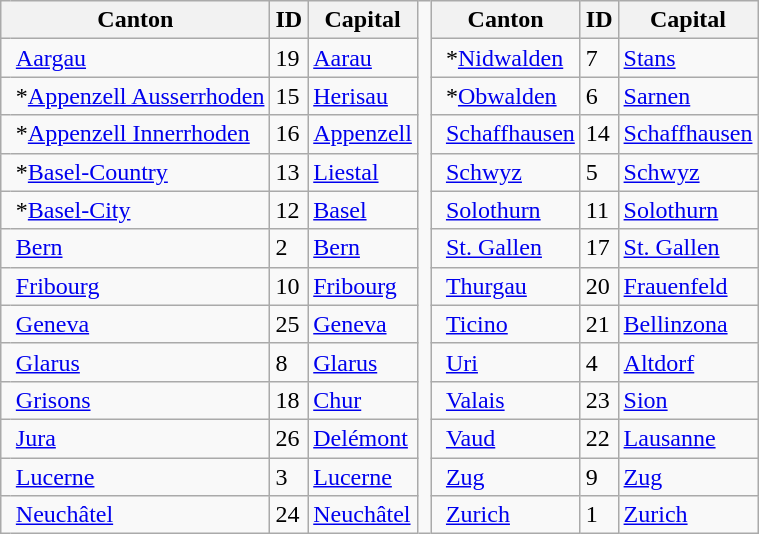<table class="wikitable" style="text-align:left;">
<tr style="text-align:right;">
<th colspan="2">Canton</th>
<th>ID</th>
<th>Capital</th>
<th style="width: 0.1em; border-top: none !important; border-bottom: none !important; background: transparent;"></th>
<th colspan="2">Canton</th>
<th>ID</th>
<th>Capital</th>
</tr>
<tr>
<td style="border-right:0;"></td>
<td style="border-left:0;"><a href='#'>Aargau</a></td>
<td>19</td>
<td><a href='#'>Aarau</a></td>
<td rowspan="13" style="width: 0.1em; border-top: none; border-bottom: none; background: transparent;"></td>
<td style="border-right:0;"></td>
<td style="border-left:0;">*<a href='#'>Nidwalden</a></td>
<td>7</td>
<td><a href='#'>Stans</a></td>
</tr>
<tr>
<td style="border-right:0;"></td>
<td style="border-left:0;">*<a href='#'>Appenzell Ausserrhoden</a></td>
<td>15</td>
<td><a href='#'>Herisau</a></td>
<td style="border-right:0;"></td>
<td style="border-left:0;">*<a href='#'>Obwalden</a></td>
<td>6</td>
<td><a href='#'>Sarnen</a></td>
</tr>
<tr>
<td style="border-right:0;"></td>
<td style="border-left:0;">*<a href='#'>Appenzell Innerrhoden</a></td>
<td>16</td>
<td><a href='#'>Appenzell</a></td>
<td style="border-right:0;"></td>
<td style="border-left:0;"><a href='#'>Schaffhausen</a></td>
<td>14</td>
<td><a href='#'>Schaffhausen</a></td>
</tr>
<tr>
<td style="border-right:0;"></td>
<td style="border-left:0;">*<a href='#'>Basel-Country</a></td>
<td>13</td>
<td><a href='#'>Liestal</a></td>
<td style="border-right:0;"></td>
<td style="border-left:0;"><a href='#'>Schwyz</a></td>
<td>5</td>
<td><a href='#'>Schwyz</a></td>
</tr>
<tr>
<td style="border-right:0;"></td>
<td style="border-left:0;">*<a href='#'>Basel-City</a></td>
<td>12</td>
<td><a href='#'>Basel</a></td>
<td style="border-right:0;"></td>
<td style="border-left:0;"><a href='#'>Solothurn</a></td>
<td>11</td>
<td><a href='#'>Solothurn</a></td>
</tr>
<tr>
<td style="border-right:0;"></td>
<td style="border-left:0;"><a href='#'>Bern</a></td>
<td>2</td>
<td><a href='#'>Bern</a></td>
<td style="border-right:0;"></td>
<td style="border-left:0;"><a href='#'>St. Gallen</a></td>
<td>17</td>
<td><a href='#'>St. Gallen</a></td>
</tr>
<tr>
<td style="border-right:0;"></td>
<td style="border-left:0;"><a href='#'>Fribourg</a></td>
<td>10</td>
<td><a href='#'>Fribourg</a></td>
<td style="border-right:0;"></td>
<td style="border-left:0;"><a href='#'>Thurgau</a></td>
<td>20</td>
<td><a href='#'>Frauenfeld</a></td>
</tr>
<tr>
<td style="border-right:0;"></td>
<td style="border-left:0;"><a href='#'>Geneva</a></td>
<td>25</td>
<td><a href='#'>Geneva</a></td>
<td style="border-right:0;"></td>
<td style="border-left:0;"><a href='#'>Ticino</a></td>
<td>21</td>
<td><a href='#'>Bellinzona</a></td>
</tr>
<tr>
<td style="border-right:0;"></td>
<td style="border-left:0;"><a href='#'>Glarus</a></td>
<td>8</td>
<td><a href='#'>Glarus</a></td>
<td style="border-right:0;"></td>
<td style="border-left:0;"><a href='#'>Uri</a></td>
<td>4</td>
<td><a href='#'>Altdorf</a></td>
</tr>
<tr>
<td style="border-right:0;"></td>
<td style="border-left:0;"><a href='#'>Grisons</a></td>
<td>18</td>
<td><a href='#'>Chur</a></td>
<td style="border-right:0;"></td>
<td style="border-left:0;"><a href='#'>Valais</a></td>
<td>23</td>
<td><a href='#'>Sion</a></td>
</tr>
<tr>
<td style="border-right:0;"></td>
<td style="border-left:0;"><a href='#'>Jura</a></td>
<td>26</td>
<td><a href='#'>Delémont</a></td>
<td style="border-right:0;"></td>
<td style="border-left:0;"><a href='#'>Vaud</a></td>
<td>22</td>
<td><a href='#'>Lausanne</a></td>
</tr>
<tr>
<td style="border-right:0;"></td>
<td style="border-left:0;"><a href='#'>Lucerne</a></td>
<td>3</td>
<td><a href='#'>Lucerne</a></td>
<td style="border-right:0;"></td>
<td style="border-left:0;"><a href='#'>Zug</a></td>
<td>9</td>
<td><a href='#'>Zug</a></td>
</tr>
<tr>
<td style="border-right:0;"></td>
<td style="border-left:0;"><a href='#'>Neuchâtel</a></td>
<td>24</td>
<td><a href='#'>Neuchâtel</a></td>
<td style="border-right:0;"></td>
<td style="border-left:0;"><a href='#'>Zurich</a></td>
<td>1</td>
<td><a href='#'>Zurich</a></td>
</tr>
</table>
